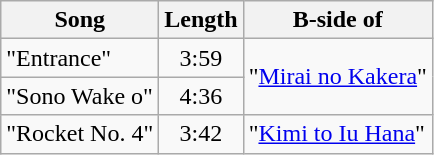<table class="wikitable">
<tr>
<th>Song</th>
<th>Length</th>
<th>B-side of</th>
</tr>
<tr>
<td>"Entrance"</td>
<td align="center">3:59</td>
<td rowspan="2">"<a href='#'>Mirai no Kakera</a>"</td>
</tr>
<tr>
<td>"Sono Wake o"</td>
<td align="center">4:36</td>
</tr>
<tr>
<td>"Rocket No. 4"</td>
<td align="center">3:42</td>
<td>"<a href='#'>Kimi to Iu Hana</a>"</td>
</tr>
</table>
